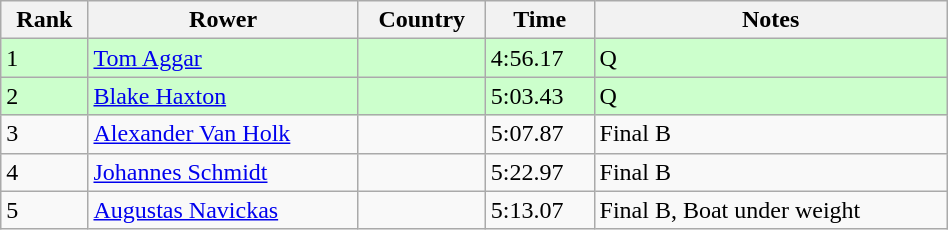<table class="wikitable" width=50%>
<tr>
<th>Rank</th>
<th>Rower</th>
<th>Country</th>
<th>Time</th>
<th>Notes</th>
</tr>
<tr bgcolor=#ccffcc>
<td>1</td>
<td><a href='#'>Tom Aggar</a></td>
<td></td>
<td>4:56.17</td>
<td>Q</td>
</tr>
<tr bgcolor=#ccffcc>
<td>2</td>
<td><a href='#'>Blake Haxton</a></td>
<td></td>
<td>5:03.43</td>
<td>Q</td>
</tr>
<tr>
<td>3</td>
<td><a href='#'>Alexander Van Holk</a></td>
<td></td>
<td>5:07.87</td>
<td>Final B</td>
</tr>
<tr>
<td>4</td>
<td><a href='#'>Johannes Schmidt</a></td>
<td></td>
<td>5:22.97</td>
<td>Final B</td>
</tr>
<tr>
<td>5</td>
<td><a href='#'>Augustas Navickas</a></td>
<td></td>
<td>5:13.07</td>
<td>Final B, Boat under weight</td>
</tr>
</table>
